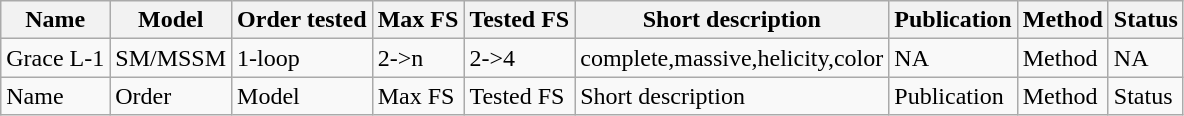<table class="wikitable">
<tr>
<th>Name</th>
<th>Model</th>
<th>Order tested</th>
<th>Max FS</th>
<th>Tested FS</th>
<th>Short description</th>
<th>Publication</th>
<th>Method</th>
<th>Status</th>
</tr>
<tr>
<td>Grace L-1</td>
<td>SM/MSSM</td>
<td>1-loop</td>
<td>2->n</td>
<td>2->4</td>
<td>complete,massive,helicity,color</td>
<td>NA</td>
<td>Method</td>
<td>NA</td>
</tr>
<tr>
<td>Name</td>
<td>Order</td>
<td>Model</td>
<td>Max FS</td>
<td>Tested FS</td>
<td>Short description</td>
<td>Publication</td>
<td>Method</td>
<td>Status</td>
</tr>
</table>
